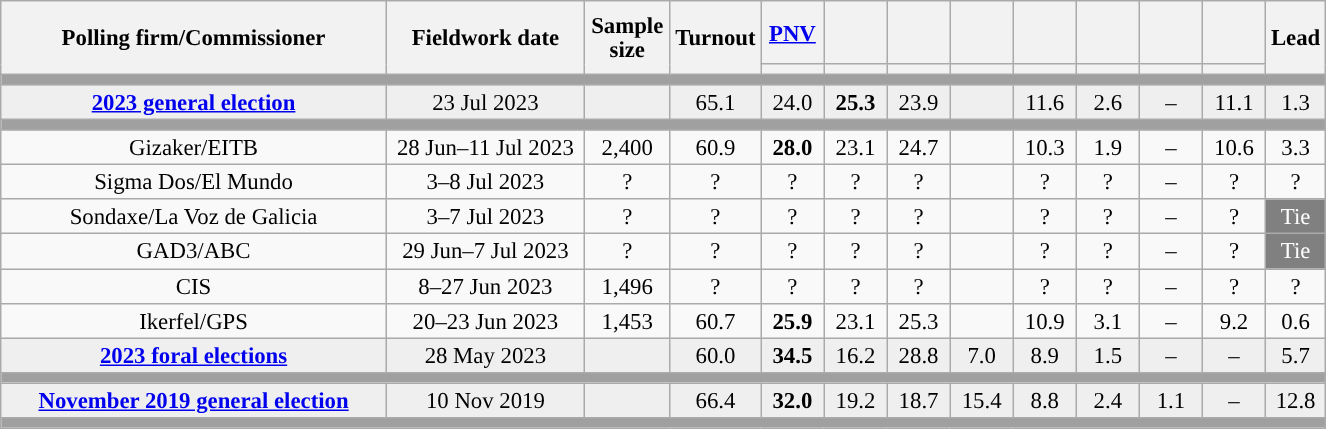<table class="wikitable collapsible collapsed" style="text-align:center; font-size:95%; line-height:16px;">
<tr style="height:42px;">
<th style="width:250px;" rowspan="2">Polling firm/Commissioner</th>
<th style="width:125px;" rowspan="2">Fieldwork date</th>
<th style="width:50px;" rowspan="2">Sample size</th>
<th style="width:45px;" rowspan="2">Turnout</th>
<th style="width:35px;"><a href='#'>PNV</a></th>
<th style="width:35px;"></th>
<th style="width:35px;"></th>
<th style="width:35px;"></th>
<th style="width:35px;"></th>
<th style="width:35px;"></th>
<th style="width:35px;"></th>
<th style="width:35px;"></th>
<th style="width:30px;" rowspan="2">Lead</th>
</tr>
<tr>
<th style="color:inherit;background:"></th>
<th style="color:inherit;background:"></th>
<th style="color:inherit;background:"></th>
<th style="color:inherit;background:"></th>
<th style="color:inherit;background:"></th>
<th style="color:inherit;background:"></th>
<th style="color:inherit;background:"></th>
<th style="color:inherit;background:"></th>
</tr>
<tr>
<td colspan="13" style="background:#A0A0A0"></td>
</tr>
<tr style="background:#EFEFEF;">
<td><strong><a href='#'>2023 general election</a></strong></td>
<td>23 Jul 2023</td>
<td></td>
<td>65.1</td>
<td>24.0<br></td>
<td><strong>25.3</strong><br></td>
<td>23.9<br></td>
<td></td>
<td>11.6<br></td>
<td>2.6<br></td>
<td>–</td>
<td>11.1<br></td>
<td style="background:">1.3</td>
</tr>
<tr>
<td colspan="13" style="background:#A0A0A0"></td>
</tr>
<tr>
<td>Gizaker/EITB</td>
<td>28 Jun–11 Jul 2023</td>
<td>2,400</td>
<td>60.9</td>
<td><strong>28.0</strong><br></td>
<td>23.1<br></td>
<td>24.7<br></td>
<td></td>
<td>10.3<br></td>
<td>1.9<br></td>
<td>–</td>
<td>10.6<br></td>
<td style="background:">3.3</td>
</tr>
<tr>
<td>Sigma Dos/El Mundo</td>
<td>3–8 Jul 2023</td>
<td>?</td>
<td>?</td>
<td>?<br></td>
<td>?<br></td>
<td>?<br></td>
<td></td>
<td>?<br></td>
<td>?<br></td>
<td>–</td>
<td>?<br></td>
<td style="background:">?</td>
</tr>
<tr>
<td>Sondaxe/La Voz de Galicia</td>
<td>3–7 Jul 2023</td>
<td>?</td>
<td>?</td>
<td>?<br></td>
<td>?<br></td>
<td>?<br></td>
<td></td>
<td>?<br></td>
<td>?<br></td>
<td>–</td>
<td>?<br></td>
<td style="background:gray; color:white;">Tie</td>
</tr>
<tr>
<td>GAD3/ABC</td>
<td>29 Jun–7 Jul 2023</td>
<td>?</td>
<td>?</td>
<td>?<br></td>
<td>?<br></td>
<td>?<br></td>
<td></td>
<td>?<br></td>
<td>?<br></td>
<td>–</td>
<td>?<br></td>
<td style="background:gray; color:white;">Tie</td>
</tr>
<tr>
<td>CIS</td>
<td>8–27 Jun 2023</td>
<td>1,496</td>
<td>?</td>
<td>?<br></td>
<td>?<br></td>
<td>?<br></td>
<td></td>
<td>?<br></td>
<td>?<br></td>
<td>–</td>
<td>?<br></td>
<td style="background:">?</td>
</tr>
<tr>
<td>Ikerfel/GPS</td>
<td>20–23 Jun 2023</td>
<td>1,453</td>
<td>60.7</td>
<td><strong>25.9</strong><br></td>
<td>23.1<br></td>
<td>25.3<br></td>
<td></td>
<td>10.9<br></td>
<td>3.1<br></td>
<td>–</td>
<td>9.2<br></td>
<td style="background:">0.6</td>
</tr>
<tr style="background:#EFEFEF;">
<td><strong><a href='#'>2023 foral elections</a></strong></td>
<td>28 May 2023</td>
<td></td>
<td>60.0</td>
<td><strong>34.5</strong><br></td>
<td>16.2<br></td>
<td>28.8<br></td>
<td>7.0<br></td>
<td>8.9<br></td>
<td>1.5<br></td>
<td>–</td>
<td>–</td>
<td style="background:">5.7</td>
</tr>
<tr>
<td colspan="13" style="background:#A0A0A0"></td>
</tr>
<tr style="background:#EFEFEF;">
<td><strong><a href='#'>November 2019 general election</a></strong></td>
<td>10 Nov 2019</td>
<td></td>
<td>66.4</td>
<td><strong>32.0</strong><br></td>
<td>19.2<br></td>
<td>18.7<br></td>
<td>15.4<br></td>
<td>8.8<br></td>
<td>2.4<br></td>
<td>1.1<br></td>
<td>–</td>
<td style="background:">12.8</td>
</tr>
<tr>
<td colspan="13" style="background:#A0A0A0"></td>
</tr>
</table>
